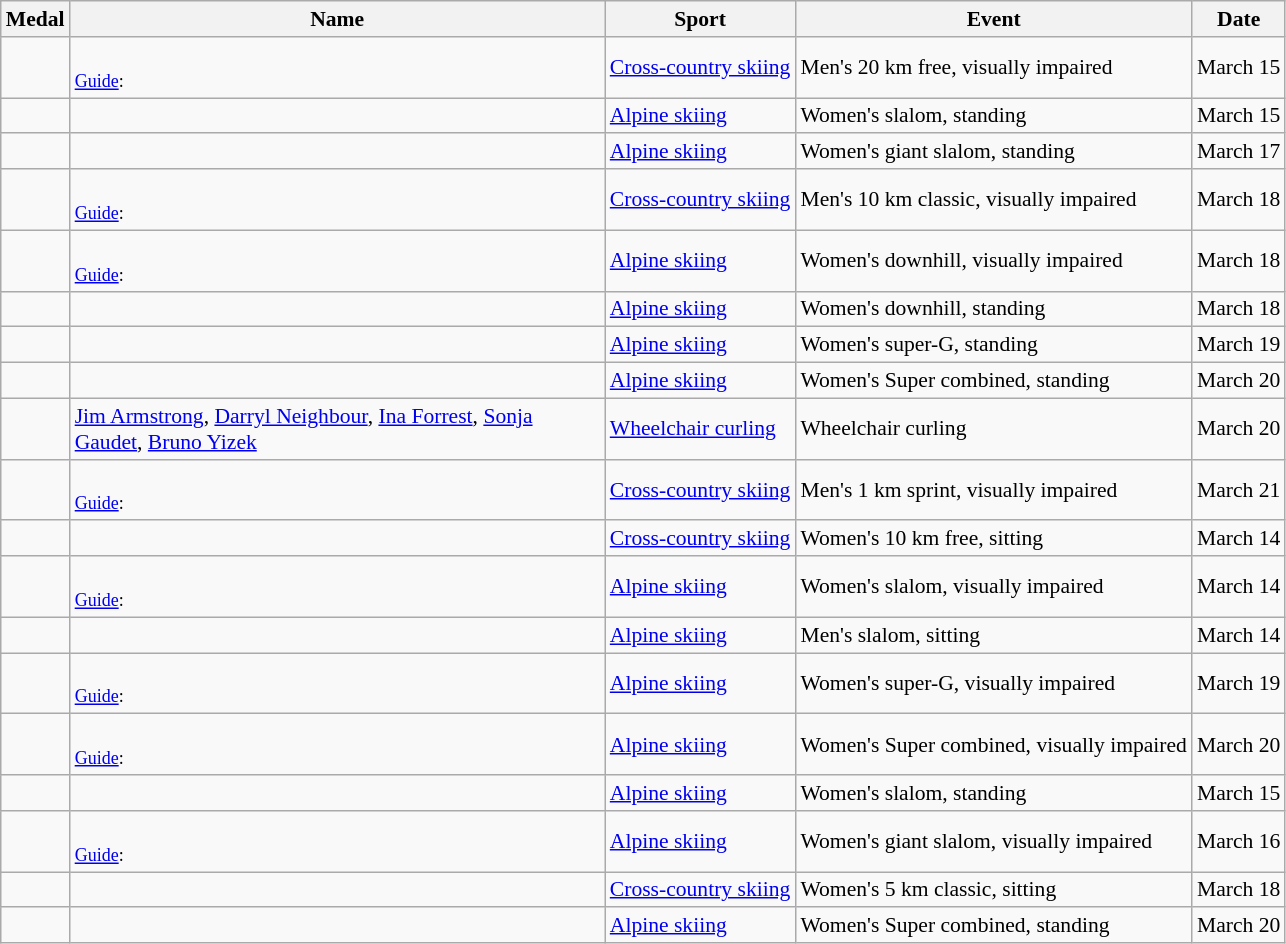<table class="wikitable sortable" style="font-size:90%">
<tr>
<th>Medal</th>
<th width=350px>Name</th>
<th>Sport</th>
<th>Event</th>
<th>Date</th>
</tr>
<tr>
<td></td>
<td><br><small><a href='#'>Guide</a>: </small></td>
<td><a href='#'>Cross-country skiing</a></td>
<td>Men's 20 km free, visually impaired</td>
<td>March 15</td>
</tr>
<tr>
<td></td>
<td></td>
<td><a href='#'>Alpine skiing</a></td>
<td>Women's slalom, standing</td>
<td>March 15</td>
</tr>
<tr>
<td></td>
<td></td>
<td><a href='#'>Alpine skiing</a></td>
<td>Women's giant slalom, standing</td>
<td>March 17</td>
</tr>
<tr>
<td></td>
<td><br><small><a href='#'>Guide</a>: </small></td>
<td><a href='#'>Cross-country skiing</a></td>
<td>Men's 10 km classic, visually impaired</td>
<td>March 18</td>
</tr>
<tr>
<td></td>
<td><br><small><a href='#'>Guide</a>: </small></td>
<td><a href='#'>Alpine skiing</a></td>
<td>Women's downhill, visually impaired</td>
<td>March 18</td>
</tr>
<tr>
<td></td>
<td></td>
<td><a href='#'>Alpine skiing</a></td>
<td>Women's downhill, standing</td>
<td>March 18</td>
</tr>
<tr>
<td></td>
<td></td>
<td><a href='#'>Alpine skiing</a></td>
<td>Women's super-G, standing</td>
<td>March 19</td>
</tr>
<tr>
<td></td>
<td></td>
<td><a href='#'>Alpine skiing</a></td>
<td>Women's Super combined, standing</td>
<td>March 20</td>
</tr>
<tr>
<td></td>
<td><a href='#'>Jim Armstrong</a>, <a href='#'>Darryl Neighbour</a>, <a href='#'>Ina Forrest</a>, <a href='#'>Sonja Gaudet</a>, <a href='#'>Bruno Yizek</a></td>
<td><a href='#'>Wheelchair curling</a></td>
<td>Wheelchair curling</td>
<td>March 20</td>
</tr>
<tr>
<td></td>
<td><br><small><a href='#'>Guide</a>: </small></td>
<td><a href='#'>Cross-country skiing</a></td>
<td>Men's 1 km sprint, visually impaired</td>
<td>March 21</td>
</tr>
<tr>
<td></td>
<td></td>
<td><a href='#'>Cross-country skiing</a></td>
<td>Women's 10 km free, sitting</td>
<td>March 14</td>
</tr>
<tr>
<td></td>
<td><br><small><a href='#'>Guide</a>: </small></td>
<td><a href='#'>Alpine skiing</a></td>
<td>Women's slalom, visually impaired</td>
<td>March 14</td>
</tr>
<tr>
<td></td>
<td></td>
<td><a href='#'>Alpine skiing</a></td>
<td>Men's slalom, sitting</td>
<td>March 14</td>
</tr>
<tr>
<td></td>
<td><br><small><a href='#'>Guide</a>: </small></td>
<td><a href='#'>Alpine skiing</a></td>
<td>Women's super-G, visually impaired</td>
<td>March 19</td>
</tr>
<tr>
<td></td>
<td><br><small><a href='#'>Guide</a>: </small></td>
<td><a href='#'>Alpine skiing</a></td>
<td>Women's Super combined, visually impaired</td>
<td>March 20</td>
</tr>
<tr>
<td></td>
<td></td>
<td><a href='#'>Alpine skiing</a></td>
<td>Women's slalom, standing</td>
<td>March 15</td>
</tr>
<tr>
<td></td>
<td><br><small><a href='#'>Guide</a>: </small></td>
<td><a href='#'>Alpine skiing</a></td>
<td>Women's giant slalom, visually impaired</td>
<td>March 16</td>
</tr>
<tr>
<td></td>
<td></td>
<td><a href='#'>Cross-country skiing</a></td>
<td>Women's 5 km classic, sitting</td>
<td>March 18</td>
</tr>
<tr>
<td></td>
<td></td>
<td><a href='#'>Alpine skiing</a></td>
<td>Women's Super combined, standing</td>
<td>March 20</td>
</tr>
</table>
